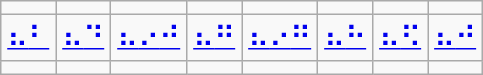<table class="wikitable noresize nowrap" style="text-align: center; font-size: larger;">
<tr>
<td></td>
<td></td>
<td></td>
<td></td>
<td></td>
<td></td>
<td></td>
<td></td>
</tr>
<tr>
<td><a href='#'>⠦</a><a href='#'>⠃</a></td>
<td><a href='#'>⠦</a><a href='#'>⠙</a></td>
<td><a href='#'>⠦</a><a href='#'>⠔</a><a href='#'>⠚</a></td>
<td><a href='#'>⠦</a><a href='#'>⠛</a></td>
<td><a href='#'>⠦</a><a href='#'>⠔</a><a href='#'>⠛</a></td>
<td><a href='#'>⠦</a><a href='#'>⠓</a></td>
<td><a href='#'>⠦</a><a href='#'>⠫</a></td>
<td><a href='#'>⠦</a><a href='#'>⠚</a></td>
</tr>
<tr>
<td></td>
<td></td>
<td></td>
<td></td>
<td></td>
<td></td>
<td></td>
<td></td>
</tr>
</table>
